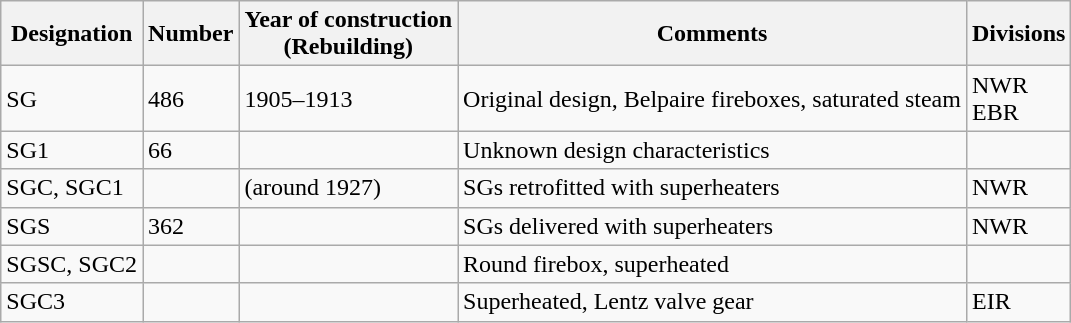<table class="wikitable">
<tr>
<th>Designation</th>
<th>Number</th>
<th>Year of construction<br>(Rebuilding)</th>
<th>Comments</th>
<th>Divisions</th>
</tr>
<tr>
<td>SG</td>
<td>486</td>
<td>1905–1913</td>
<td>Original design, Belpaire fireboxes, saturated steam</td>
<td>NWR<br>EBR</td>
</tr>
<tr>
<td>SG1</td>
<td>66</td>
<td></td>
<td>Unknown design characteristics</td>
<td></td>
</tr>
<tr>
<td>SGC, SGC1</td>
<td></td>
<td>(around 1927)</td>
<td>SGs retrofitted with superheaters</td>
<td>NWR</td>
</tr>
<tr>
<td>SGS</td>
<td>362</td>
<td></td>
<td>SGs delivered with superheaters</td>
<td>NWR</td>
</tr>
<tr>
<td>SGSC, SGC2</td>
<td></td>
<td></td>
<td>Round firebox, superheated</td>
<td></td>
</tr>
<tr>
<td>SGC3</td>
<td></td>
<td></td>
<td>Superheated, Lentz valve gear</td>
<td>EIR</td>
</tr>
</table>
